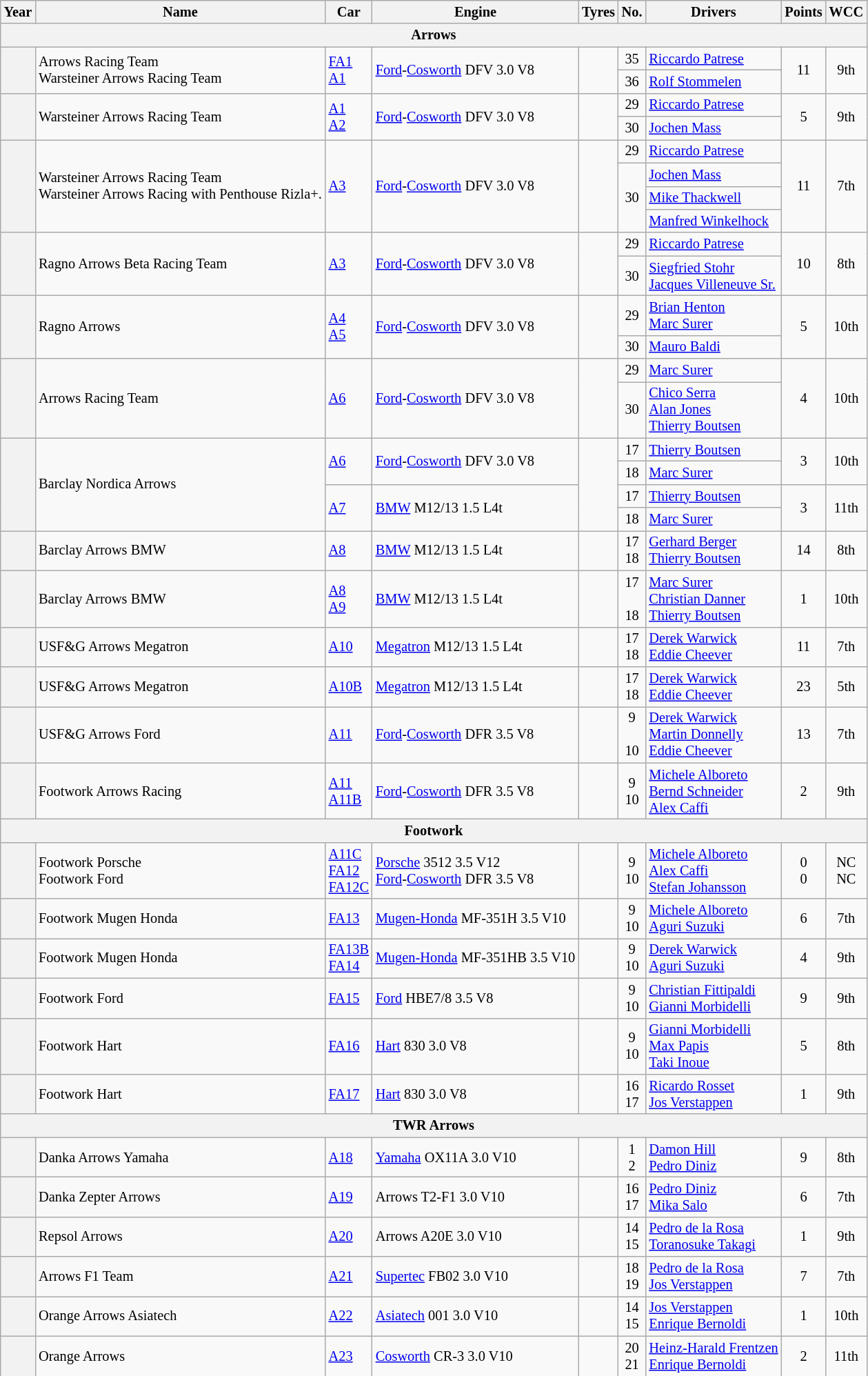<table class="wikitable" style="text-align:center; font-size:85%">
<tr>
<th>Year</th>
<th>Name</th>
<th>Car</th>
<th>Engine</th>
<th>Tyres</th>
<th>No.</th>
<th>Drivers</th>
<th>Points</th>
<th>WCC</th>
</tr>
<tr>
<th colspan="9">Arrows</th>
</tr>
<tr>
<th rowspan="3"></th>
<td rowspan="3" align="left"> Arrows Racing Team<br> Warsteiner Arrows Racing Team</td>
<td rowspan="3" align="left"><a href='#'>FA1</a><br><a href='#'>A1</a></td>
<td rowspan="3" align="left"><a href='#'>Ford</a>-<a href='#'>Cosworth</a> DFV 3.0 V8</td>
<td rowspan="3"></td>
<td>35</td>
<td rowspan="2" align="left"> <a href='#'>Riccardo Patrese</a></td>
<td rowspan="3">11</td>
<td rowspan="3">9th</td>
</tr>
<tr>
<td rowspan="2">36</td>
</tr>
<tr>
<td align="left"> <a href='#'>Rolf Stommelen</a></td>
</tr>
<tr>
<th rowspan="2"></th>
<td rowspan="2" align="left"> Warsteiner Arrows Racing Team</td>
<td rowspan="2" align="left"><a href='#'>A1</a><br><a href='#'>A2</a></td>
<td rowspan="2" align="left"><a href='#'>Ford</a>-<a href='#'>Cosworth</a> DFV 3.0 V8</td>
<td rowspan="2"></td>
<td>29</td>
<td align="left"> <a href='#'>Riccardo Patrese</a></td>
<td rowspan="2">5</td>
<td rowspan="2">9th</td>
</tr>
<tr>
<td>30</td>
<td align="left"> <a href='#'>Jochen Mass</a></td>
</tr>
<tr>
<th rowspan="4"></th>
<td rowspan="4" align="left"> Warsteiner Arrows Racing Team<br> Warsteiner Arrows Racing with Penthouse Rizla+.</td>
<td rowspan="4" align="left"><a href='#'>A3</a></td>
<td rowspan="4" align="left"><a href='#'>Ford</a>-<a href='#'>Cosworth</a> DFV 3.0 V8</td>
<td rowspan="4"></td>
<td>29</td>
<td align="left"> <a href='#'>Riccardo Patrese</a></td>
<td rowspan="4">11</td>
<td rowspan="4">7th</td>
</tr>
<tr>
<td rowspan="3">30</td>
<td align="left"> <a href='#'>Jochen Mass</a></td>
</tr>
<tr>
<td align="left"> <a href='#'>Mike Thackwell</a></td>
</tr>
<tr>
<td align="left"> <a href='#'>Manfred Winkelhock</a></td>
</tr>
<tr>
<th rowspan="2"></th>
<td rowspan="2"  align="left"> Ragno Arrows Beta Racing Team</td>
<td rowspan="2" align="left"><a href='#'>A3</a></td>
<td rowspan="2"  align="left"><a href='#'>Ford</a>-<a href='#'>Cosworth</a> DFV 3.0 V8</td>
<td rowspan="2"><br></td>
<td>29</td>
<td align="left"> <a href='#'>Riccardo Patrese</a></td>
<td rowspan="2">10</td>
<td rowspan="2">8th</td>
</tr>
<tr>
<td>30</td>
<td align="left"> <a href='#'>Siegfried Stohr</a><br> <a href='#'>Jacques Villeneuve Sr.</a></td>
</tr>
<tr>
<th rowspan="2"></th>
<td rowspan="2" align="left"> Ragno Arrows</td>
<td rowspan="2" align="left"><a href='#'>A4</a><br><a href='#'>A5</a></td>
<td rowspan="2" align="left"><a href='#'>Ford</a>-<a href='#'>Cosworth</a> DFV 3.0 V8</td>
<td rowspan="2"></td>
<td>29</td>
<td align="left"> <a href='#'>Brian Henton</a><br> <a href='#'>Marc Surer</a></td>
<td rowspan="2">5</td>
<td rowspan="2">10th</td>
</tr>
<tr>
<td>30</td>
<td align="left"> <a href='#'>Mauro Baldi</a></td>
</tr>
<tr>
<th rowspan="2"></th>
<td rowspan="2"  align="left"> Arrows Racing Team</td>
<td rowspan="2" align="left"><a href='#'>A6</a></td>
<td rowspan="2"  align="left"><a href='#'>Ford</a>-<a href='#'>Cosworth</a> DFV 3.0 V8</td>
<td rowspan="2"></td>
<td>29</td>
<td align="left"> <a href='#'>Marc Surer</a></td>
<td rowspan="2">4</td>
<td rowspan="2">10th</td>
</tr>
<tr>
<td>30</td>
<td align="left"> <a href='#'>Chico Serra</a><br> <a href='#'>Alan Jones</a><br> <a href='#'>Thierry Boutsen</a></td>
</tr>
<tr>
<th rowspan="4"></th>
<td rowspan="4"  align="left"> Barclay Nordica Arrows</td>
<td rowspan="2" align="left"><a href='#'>A6</a></td>
<td rowspan="2"  align="left"><a href='#'>Ford</a>-<a href='#'>Cosworth</a> DFV 3.0 V8</td>
<td rowspan="4"></td>
<td>17</td>
<td align="left"> <a href='#'>Thierry Boutsen</a></td>
<td rowspan="2">3</td>
<td rowspan="2">10th</td>
</tr>
<tr>
<td>18</td>
<td align="left"> <a href='#'>Marc Surer</a></td>
</tr>
<tr>
<td rowspan="2" align="left"><a href='#'>A7</a></td>
<td rowspan="2"  align="left"><a href='#'>BMW</a> M12/13 1.5 L4t</td>
<td>17</td>
<td align="left"> <a href='#'>Thierry Boutsen</a></td>
<td rowspan="2">3</td>
<td rowspan="2">11th</td>
</tr>
<tr>
<td>18</td>
<td align="left"> <a href='#'>Marc Surer</a></td>
</tr>
<tr>
<th></th>
<td align="left"> Barclay Arrows BMW</td>
<td align="left"><a href='#'>A8</a></td>
<td align="left"><a href='#'>BMW</a> M12/13 1.5 L4t</td>
<td></td>
<td>17<br>18</td>
<td align="left"> <a href='#'>Gerhard Berger</a><br> <a href='#'>Thierry Boutsen</a></td>
<td>14</td>
<td>8th</td>
</tr>
<tr>
<th></th>
<td align="left"> Barclay Arrows BMW</td>
<td align="left"><a href='#'>A8</a><br><a href='#'>A9</a></td>
<td align="left"><a href='#'>BMW</a> M12/13 1.5 L4t</td>
<td></td>
<td>17<br><br>18</td>
<td align="left"> <a href='#'>Marc Surer</a><br> <a href='#'>Christian Danner</a><br> <a href='#'>Thierry Boutsen</a></td>
<td>1</td>
<td>10th</td>
</tr>
<tr>
<th></th>
<td align="left"> USF&G Arrows Megatron</td>
<td align="left"><a href='#'>A10</a></td>
<td align="left"><a href='#'>Megatron</a> M12/13 1.5 L4t</td>
<td></td>
<td>17<br>18</td>
<td align="left"> <a href='#'>Derek Warwick</a><br> <a href='#'>Eddie Cheever</a></td>
<td>11</td>
<td>7th</td>
</tr>
<tr>
<th></th>
<td align="left"> USF&G Arrows Megatron</td>
<td align="left"><a href='#'>A10B</a></td>
<td align="left"><a href='#'>Megatron</a> M12/13 1.5 L4t</td>
<td></td>
<td>17<br>18</td>
<td align="left"> <a href='#'>Derek Warwick</a><br> <a href='#'>Eddie Cheever</a></td>
<td>23</td>
<td>5th</td>
</tr>
<tr>
<th></th>
<td align="left"> USF&G Arrows Ford</td>
<td align="left"><a href='#'>A11</a></td>
<td align="left"><a href='#'>Ford</a>-<a href='#'>Cosworth</a> DFR 3.5 V8</td>
<td></td>
<td>9<br><br>10</td>
<td align="left"> <a href='#'>Derek Warwick</a><br> <a href='#'>Martin Donnelly</a><br> <a href='#'>Eddie Cheever</a></td>
<td>13</td>
<td>7th</td>
</tr>
<tr>
<th></th>
<td align="left"> Footwork Arrows Racing</td>
<td align="left"><a href='#'>A11</a><br><a href='#'>A11B</a></td>
<td align="left"><a href='#'>Ford</a>-<a href='#'>Cosworth</a> DFR 3.5 V8</td>
<td></td>
<td>9<br>10<br></td>
<td align="left"> <a href='#'>Michele Alboreto</a><br> <a href='#'>Bernd Schneider</a><br> <a href='#'>Alex Caffi</a></td>
<td>2</td>
<td>9th</td>
</tr>
<tr>
<th colspan="9">Footwork</th>
</tr>
<tr>
<th></th>
<td align="left"> Footwork Porsche<br> Footwork Ford</td>
<td align="left"><a href='#'>A11C</a><br><a href='#'>FA12</a><br><a href='#'>FA12C</a></td>
<td align="left"><a href='#'>Porsche</a> 3512 3.5 V12<br><a href='#'>Ford</a>-<a href='#'>Cosworth</a> DFR 3.5 V8</td>
<td></td>
<td>9<br>10<br></td>
<td align="left"> <a href='#'>Michele Alboreto</a><br> <a href='#'>Alex Caffi</a><br> <a href='#'>Stefan Johansson</a></td>
<td>0<br>0</td>
<td>NC<br>NC</td>
</tr>
<tr>
<th></th>
<td align="left"> Footwork Mugen Honda</td>
<td align="left"><a href='#'>FA13</a></td>
<td align="left"><a href='#'>Mugen-Honda</a> MF-351H 3.5 V10</td>
<td></td>
<td>9<br>10</td>
<td align="left"> <a href='#'>Michele Alboreto</a><br> <a href='#'>Aguri Suzuki</a></td>
<td>6</td>
<td>7th</td>
</tr>
<tr>
<th></th>
<td align="left"> Footwork Mugen Honda</td>
<td align="left"><a href='#'>FA13B</a><br><a href='#'>FA14</a></td>
<td align="left"><a href='#'>Mugen-Honda</a> MF-351HB 3.5 V10</td>
<td></td>
<td>9<br>10</td>
<td align="left"> <a href='#'>Derek Warwick</a><br> <a href='#'>Aguri Suzuki</a></td>
<td>4</td>
<td>9th</td>
</tr>
<tr>
<th></th>
<td align="left"> Footwork Ford</td>
<td align="left"><a href='#'>FA15</a></td>
<td align="left"><a href='#'>Ford</a> HBE7/8 3.5 V8</td>
<td></td>
<td>9<br>10</td>
<td align="left"> <a href='#'>Christian Fittipaldi</a><br> <a href='#'>Gianni Morbidelli</a></td>
<td>9</td>
<td>9th</td>
</tr>
<tr>
<th></th>
<td align="left"> Footwork Hart</td>
<td align="left"><a href='#'>FA16</a></td>
<td align="left"><a href='#'>Hart</a> 830 3.0 V8</td>
<td></td>
<td>9<br>10</td>
<td align="left"> <a href='#'>Gianni Morbidelli</a><br> <a href='#'>Max Papis</a><br> <a href='#'>Taki Inoue</a></td>
<td>5</td>
<td>8th</td>
</tr>
<tr>
<th></th>
<td align="left">  Footwork Hart</td>
<td align="left"><a href='#'>FA17</a></td>
<td align="left"><a href='#'>Hart</a> 830 3.0 V8</td>
<td></td>
<td>16<br>17</td>
<td align="left"> <a href='#'>Ricardo Rosset</a><br> <a href='#'>Jos Verstappen</a></td>
<td>1</td>
<td>9th</td>
</tr>
<tr>
<th colspan="9">TWR Arrows</th>
</tr>
<tr>
<th></th>
<td align="left"> Danka Arrows Yamaha</td>
<td align="left"><a href='#'>A18</a></td>
<td align="left"><a href='#'>Yamaha</a> OX11A 3.0 V10</td>
<td></td>
<td>1<br>2</td>
<td align="left"> <a href='#'>Damon Hill</a><br> <a href='#'>Pedro Diniz</a></td>
<td>9</td>
<td>8th</td>
</tr>
<tr>
<th></th>
<td align="left"> Danka Zepter Arrows</td>
<td align="left"><a href='#'>A19</a></td>
<td align="left">Arrows T2-F1 3.0 V10</td>
<td></td>
<td>16<br>17</td>
<td align="left"> <a href='#'>Pedro Diniz</a><br> <a href='#'>Mika Salo</a></td>
<td>6</td>
<td>7th</td>
</tr>
<tr>
<th></th>
<td align="left"> Repsol Arrows</td>
<td align="left"><a href='#'>A20</a></td>
<td align="left">Arrows A20E 3.0 V10</td>
<td></td>
<td>14<br>15</td>
<td align="left"> <a href='#'>Pedro de la Rosa</a><br> <a href='#'>Toranosuke Takagi</a></td>
<td>1</td>
<td>9th</td>
</tr>
<tr>
<th></th>
<td align="left"> Arrows F1 Team</td>
<td align="left"><a href='#'>A21</a></td>
<td align="left"><a href='#'>Supertec</a> FB02 3.0 V10</td>
<td></td>
<td>18<br>19</td>
<td align="left"> <a href='#'>Pedro de la Rosa</a><br> <a href='#'>Jos Verstappen</a></td>
<td>7</td>
<td>7th</td>
</tr>
<tr>
<th></th>
<td align="left"> Orange Arrows Asiatech</td>
<td align="left"><a href='#'>A22</a></td>
<td align="left"><a href='#'>Asiatech</a> 001 3.0 V10</td>
<td></td>
<td>14<br>15</td>
<td align="left"> <a href='#'>Jos Verstappen</a><br> <a href='#'>Enrique Bernoldi</a></td>
<td>1</td>
<td>10th</td>
</tr>
<tr>
<th></th>
<td align="left"> Orange Arrows</td>
<td align="left"><a href='#'>A23</a></td>
<td align="left"><a href='#'>Cosworth</a> CR-3 3.0 V10</td>
<td></td>
<td>20<br>21</td>
<td align="left"> <a href='#'>Heinz-Harald Frentzen</a><br> <a href='#'>Enrique Bernoldi</a></td>
<td>2</td>
<td>11th</td>
</tr>
</table>
